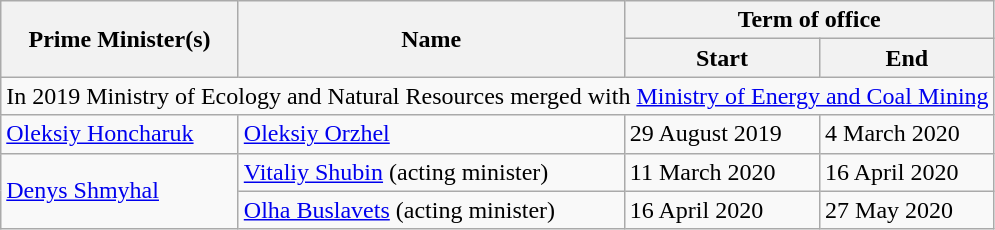<table class="wikitable">
<tr>
<th rowspan="2">Prime Minister(s)</th>
<th rowspan="2">Name</th>
<th colspan="2">Term of office</th>
</tr>
<tr>
<th>Start</th>
<th>End</th>
</tr>
<tr>
<td align=center colspan=4>In 2019 Ministry of Ecology and Natural Resources merged with <a href='#'>Ministry of Energy and Coal Mining</a></td>
</tr>
<tr>
<td><a href='#'>Oleksiy Honcharuk</a></td>
<td><a href='#'>Oleksiy Orzhel</a></td>
<td>29 August 2019</td>
<td>4 March 2020</td>
</tr>
<tr>
<td rowspan=2><a href='#'>Denys Shmyhal</a></td>
<td><a href='#'>Vitaliy Shubin</a> (acting minister)</td>
<td>11 March 2020</td>
<td>16 April 2020</td>
</tr>
<tr>
<td><a href='#'>Olha Buslavets</a> (acting minister)</td>
<td>16 April 2020</td>
<td>27 May 2020</td>
</tr>
</table>
